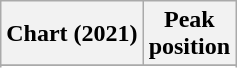<table class="wikitable sortable plainrowheaders" style="text-align:center">
<tr>
<th scope="col">Chart (2021)</th>
<th scope="col">Peak<br> position</th>
</tr>
<tr>
</tr>
<tr>
</tr>
</table>
